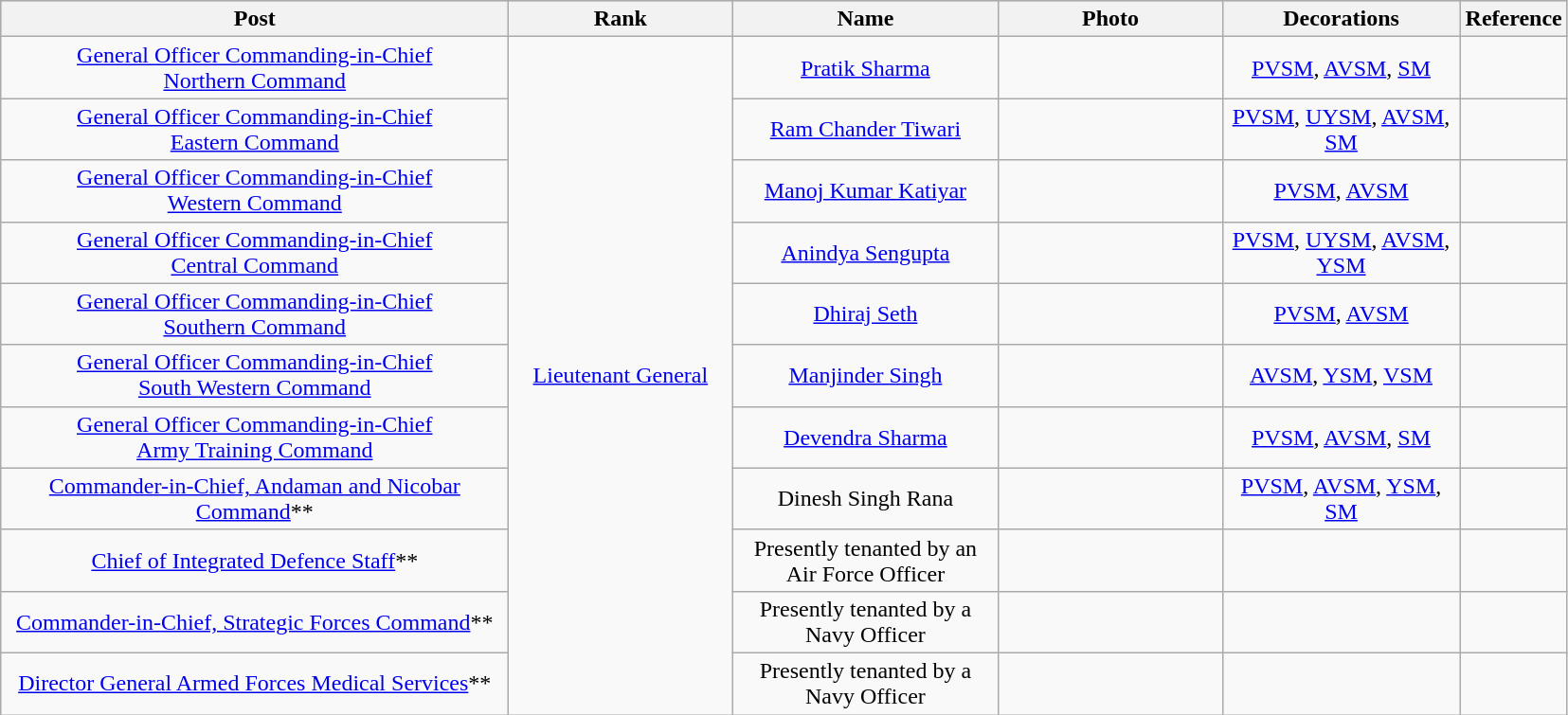<table class="wikitable" style="text-align:center">
<tr style="background:#cccccc">
<th scope="col" style="width: 350px;">Post</th>
<th scope="col" style="width: 150px;">Rank</th>
<th scope="col" style="width: 180px;">Name</th>
<th scope="col" style="width: 150px;">Photo</th>
<th scope="col" style="width: 160px;">Decorations</th>
<th scope="col" style="width: 5px;">Reference</th>
</tr>
<tr>
<td><a href='#'>General Officer Commanding-in-Chief</a> <br> <a href='#'>Northern Command</a></td>
<td rowspan="11"><a href='#'>Lieutenant General</a></td>
<td><a href='#'>Pratik Sharma</a></td>
<td></td>
<td><a href='#'>PVSM</a>, <a href='#'>AVSM</a>, <a href='#'>SM</a></td>
<td></td>
</tr>
<tr>
<td><a href='#'>General Officer Commanding-in-Chief</a>  <br> <a href='#'>Eastern Command</a></td>
<td><a href='#'>Ram Chander Tiwari</a></td>
<td></td>
<td><a href='#'>PVSM</a>, <a href='#'>UYSM</a>, <a href='#'>AVSM</a>, <a href='#'>SM</a></td>
<td></td>
</tr>
<tr>
<td><a href='#'>General Officer Commanding-in-Chief</a> <br> <a href='#'>Western Command</a></td>
<td><a href='#'>Manoj Kumar Katiyar</a></td>
<td></td>
<td><a href='#'>PVSM</a>, <a href='#'>AVSM</a></td>
<td></td>
</tr>
<tr>
<td><a href='#'>General Officer Commanding-in-Chief</a>  <br> <a href='#'>Central Command</a></td>
<td><a href='#'>Anindya Sengupta</a></td>
<td></td>
<td><a href='#'>PVSM</a>, <a href='#'>UYSM</a>, <a href='#'>AVSM</a>, <a href='#'>YSM</a></td>
<td></td>
</tr>
<tr>
<td><a href='#'>General Officer Commanding-in-Chief</a> <br> <a href='#'>Southern Command</a></td>
<td><a href='#'>Dhiraj Seth</a></td>
<td></td>
<td><a href='#'>PVSM</a>, <a href='#'>AVSM</a></td>
<td></td>
</tr>
<tr>
<td><a href='#'>General Officer Commanding-in-Chief</a> <br> <a href='#'>South Western Command</a></td>
<td><a href='#'>Manjinder Singh</a></td>
<td></td>
<td><a href='#'>AVSM</a>, <a href='#'>YSM</a>, <a href='#'>VSM</a></td>
<td></td>
</tr>
<tr>
<td><a href='#'>General Officer Commanding-in-Chief</a> <br>  <a href='#'>Army Training Command</a></td>
<td><a href='#'>Devendra Sharma</a></td>
<td></td>
<td><a href='#'>PVSM</a>, <a href='#'>AVSM</a>, <a href='#'>SM</a></td>
<td></td>
</tr>
<tr>
<td><a href='#'>Commander-in-Chief, Andaman and Nicobar Command</a>**</td>
<td>Dinesh Singh Rana</td>
<td></td>
<td><a href='#'>PVSM</a>, <a href='#'>AVSM</a>, <a href='#'>YSM</a>, <a href='#'>SM</a></td>
<td></td>
</tr>
<tr>
<td><a href='#'>Chief of Integrated Defence Staff</a>**</td>
<td>Presently tenanted by an Air Force Officer</td>
<td></td>
<td></td>
<td></td>
</tr>
<tr>
<td><a href='#'>Commander-in-Chief, Strategic Forces Command</a>**</td>
<td>Presently tenanted by a Navy Officer</td>
<td></td>
<td></td>
<td></td>
</tr>
<tr>
<td><a href='#'>Director General Armed Forces Medical Services</a>**</td>
<td>Presently tenanted by a Navy Officer</td>
<td></td>
<td></td>
<td></td>
</tr>
</table>
